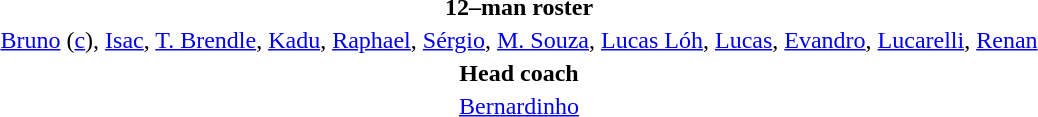<table style="text-align:center; margin-top:2em; margin-left:auto; margin-right:auto">
<tr>
<td><strong>12–man roster</strong></td>
</tr>
<tr>
<td><a href='#'>Bruno</a> (<a href='#'>c</a>), <a href='#'>Isac</a>, <a href='#'>T. Brendle</a>, <a href='#'>Kadu</a>, <a href='#'>Raphael</a>, <a href='#'>Sérgio</a>, <a href='#'>M. Souza</a>, <a href='#'>Lucas Lóh</a>, <a href='#'>Lucas</a>, <a href='#'>Evandro</a>, <a href='#'>Lucarelli</a>, <a href='#'>Renan</a></td>
</tr>
<tr>
<td><strong>Head coach</strong></td>
</tr>
<tr>
<td><a href='#'>Bernardinho</a></td>
</tr>
</table>
